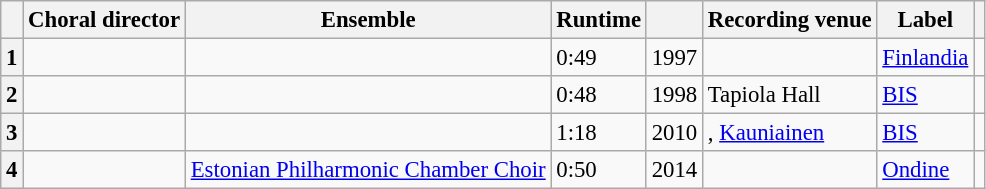<table class="wikitable" style="margin-right:0; font-size:95%">
<tr>
<th scope="col"></th>
<th scope=col>Choral director</th>
<th scope=col>Ensemble</th>
<th scope=col>Runtime</th>
<th scope=col></th>
<th scope=col>Recording venue</th>
<th scope=col>Label</th>
<th scope=col class="unsortable"></th>
</tr>
<tr>
<th scope="row">1</th>
<td></td>
<td></td>
<td>0:49</td>
<td>1997</td>
<td></td>
<td><a href='#'>Finlandia</a></td>
<td></td>
</tr>
<tr>
<th scope="row">2</th>
<td></td>
<td></td>
<td>0:48</td>
<td>1998</td>
<td>Tapiola Hall</td>
<td><a href='#'>BIS</a></td>
<td></td>
</tr>
<tr>
<th scope="row">3</th>
<td></td>
<td></td>
<td>1:18</td>
<td>2010</td>
<td>, <a href='#'>Kauniainen</a></td>
<td><a href='#'>BIS</a></td>
<td></td>
</tr>
<tr>
<th scope="row">4</th>
<td></td>
<td><a href='#'>Estonian Philharmonic Chamber Choir</a></td>
<td>0:50</td>
<td>2014</td>
<td></td>
<td><a href='#'>Ondine</a></td>
<td></td>
</tr>
</table>
